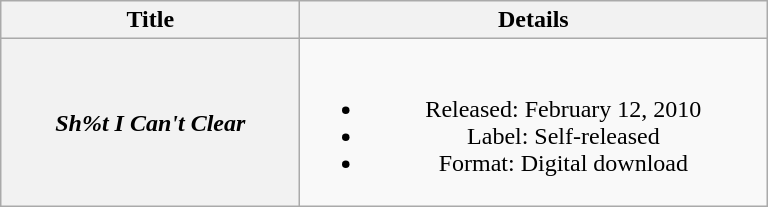<table class="wikitable plainrowheaders" style="text-align:center;">
<tr>
<th style="width:12em;">Title</th>
<th style="width:19em;">Details</th>
</tr>
<tr>
<th scope="row"><em>Sh%t I Can't Clear</em><br></th>
<td><br><ul><li>Released: February 12, 2010</li><li>Label: Self-released</li><li>Format: Digital download</li></ul></td>
</tr>
</table>
